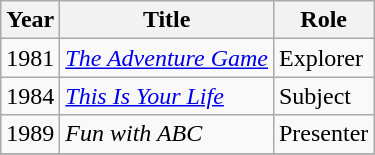<table class="wikitable">
<tr>
<th>Year</th>
<th>Title</th>
<th>Role</th>
</tr>
<tr>
<td>1981</td>
<td><em><a href='#'>The Adventure Game</a></em></td>
<td>Explorer</td>
</tr>
<tr>
<td>1984</td>
<td><em><a href='#'>This Is Your Life</a></em></td>
<td>Subject</td>
</tr>
<tr>
<td>1989</td>
<td><em>Fun with ABC</em></td>
<td>Presenter</td>
</tr>
<tr>
</tr>
</table>
